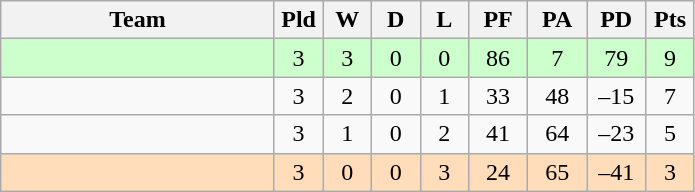<table class="wikitable" style="text-align:center;">
<tr>
<th width=175>Team</th>
<th width=25 abbr="Played">Pld</th>
<th width=25 abbr="Won">W</th>
<th width=25 abbr="Drawn">D</th>
<th width=25 abbr="Lost">L</th>
<th width=32 abbr="Points for">PF</th>
<th width=32 abbr="Points against">PA</th>
<th width=32 abbr="Points difference">PD</th>
<th width=25 abbr="Points">Pts</th>
</tr>
<tr bgcolor="#ccffcc">
<td align=left></td>
<td>3</td>
<td>3</td>
<td>0</td>
<td>0</td>
<td>86</td>
<td>7</td>
<td>79</td>
<td>9</td>
</tr>
<tr>
<td align=left></td>
<td>3</td>
<td>2</td>
<td>0</td>
<td>1</td>
<td>33</td>
<td>48</td>
<td>–15</td>
<td>7</td>
</tr>
<tr>
<td align=left></td>
<td>3</td>
<td>1</td>
<td>0</td>
<td>2</td>
<td>41</td>
<td>64</td>
<td>–23</td>
<td>5</td>
</tr>
<tr bgcolor="#ffddbb">
<td align=left></td>
<td>3</td>
<td>0</td>
<td>0</td>
<td>3</td>
<td>24</td>
<td>65</td>
<td>–41</td>
<td>3</td>
</tr>
</table>
